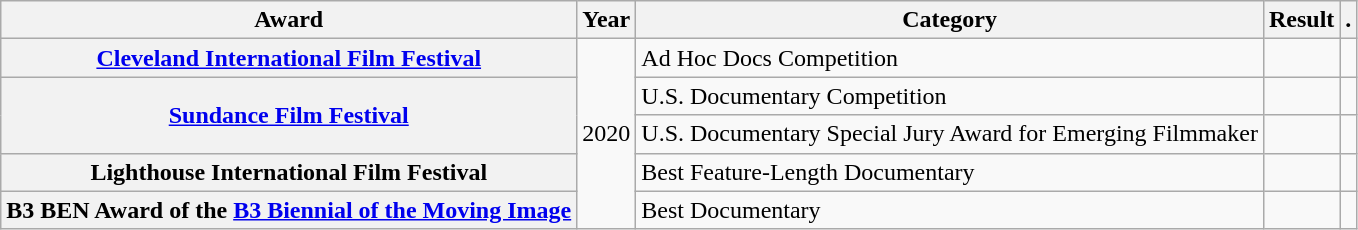<table class="wikitable plainrowheaders">
<tr>
<th>Award</th>
<th>Year</th>
<th>Category</th>
<th>Result</th>
<th>.</th>
</tr>
<tr>
<th scope="row" align="left"><a href='#'>Cleveland International Film Festival</a></th>
<td rowspan="5">2020</td>
<td>Ad Hoc Docs Competition</td>
<td></td>
<td style="text-align:center;"></td>
</tr>
<tr>
<th scope="row" align="left" rowspan="2"><a href='#'>Sundance Film Festival</a></th>
<td>U.S. Documentary Competition</td>
<td></td>
<td style="text-align:center;"></td>
</tr>
<tr>
<td>U.S. Documentary Special Jury Award for Emerging Filmmaker</td>
<td></td>
<td style="text-align:center;"></td>
</tr>
<tr>
<th scope="row">Lighthouse International Film Festival</th>
<td>Best Feature-Length Documentary</td>
<td></td>
<td style="text-align:center;"></td>
</tr>
<tr>
<th scope="row">B3 BEN Award of the <a href='#'>B3 Biennial of the Moving Image</a></th>
<td>Best Documentary</td>
<td></td>
<td style="text-align:center;"></td>
</tr>
</table>
